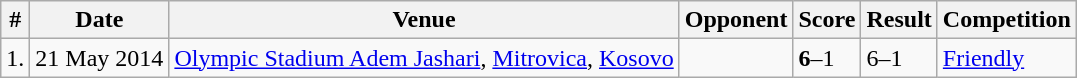<table class="wikitable">
<tr>
<th>#</th>
<th>Date</th>
<th>Venue</th>
<th>Opponent</th>
<th>Score</th>
<th>Result</th>
<th>Competition</th>
</tr>
<tr>
<td>1.</td>
<td>21 May 2014</td>
<td><a href='#'>Olympic Stadium Adem Jashari</a>, <a href='#'>Mitrovica</a>, <a href='#'>Kosovo</a></td>
<td></td>
<td><strong>6</strong>–1</td>
<td>6–1</td>
<td><a href='#'>Friendly</a></td>
</tr>
</table>
